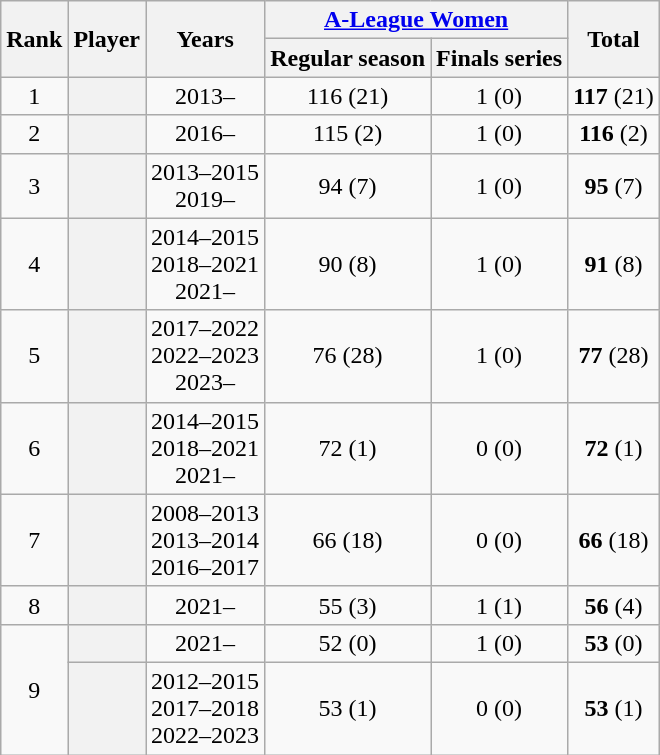<table class="sortable wikitable plainrowheaders"  style="text-align: center;">
<tr>
<th rowspan="2" scope="col">Rank</th>
<th rowspan="2" scope="col">Player</th>
<th rowspan="2" scope="col">Years</th>
<th colspan="2" scope="col"><a href='#'>A-League Women</a></th>
<th rowspan="2" scope="col">Total</th>
</tr>
<tr>
<th scope="col">Regular season</th>
<th scope="col">Finals series</th>
</tr>
<tr>
<td>1</td>
<th scope="row"> <strong></strong></th>
<td>2013–</td>
<td>116 (21)</td>
<td>1 (0)</td>
<td><strong>117</strong> (21)</td>
</tr>
<tr>
<td>2</td>
<th scope="row"> <strong></strong></th>
<td>2016–</td>
<td>115 (2)</td>
<td>1 (0)</td>
<td><strong>116</strong> (2)</td>
</tr>
<tr>
<td>3</td>
<th scope="row"> <strong></strong></th>
<td>2013–2015<br>2019–</td>
<td>94 (7)</td>
<td>1 (0)</td>
<td><strong>95</strong> (7)</td>
</tr>
<tr>
<td>4</td>
<th scope="row"> <strong></strong></th>
<td>2014–2015<br>2018–2021<br>2021–</td>
<td>90 (8)</td>
<td>1 (0)</td>
<td><strong>91</strong> (8)</td>
</tr>
<tr>
<td>5</td>
<th scope="row"> <strong></strong></th>
<td>2017–2022<br>2022–2023<br>2023–</td>
<td>76 (28)</td>
<td>1 (0)</td>
<td><strong>77</strong> (28)</td>
</tr>
<tr>
<td>6</td>
<th scope="row"> </th>
<td>2014–2015<br>2018–2021<br>2021–</td>
<td>72 (1)</td>
<td>0 (0)</td>
<td><strong>72</strong> (1)</td>
</tr>
<tr>
<td>7</td>
<th scope="row"> </th>
<td>2008–2013<br>2013–2014<br>2016–2017</td>
<td>66 (18)</td>
<td>0 (0)</td>
<td><strong>66</strong> (18)</td>
</tr>
<tr>
<td>8</td>
<th scope="row"> <strong></strong></th>
<td>2021–</td>
<td>55 (3)</td>
<td>1 (1)</td>
<td><strong>56</strong> (4)</td>
</tr>
<tr>
<td rowspan="2">9</td>
<th scope="row"> <strong></strong></th>
<td>2021–</td>
<td>52 (0)</td>
<td>1 (0)</td>
<td><strong>53</strong> (0)</td>
</tr>
<tr>
<th scope="row"> </th>
<td>2012–2015<br>2017–2018<br>2022–2023</td>
<td>53 (1)</td>
<td>0 (0)</td>
<td><strong>53</strong> (1)</td>
</tr>
</table>
